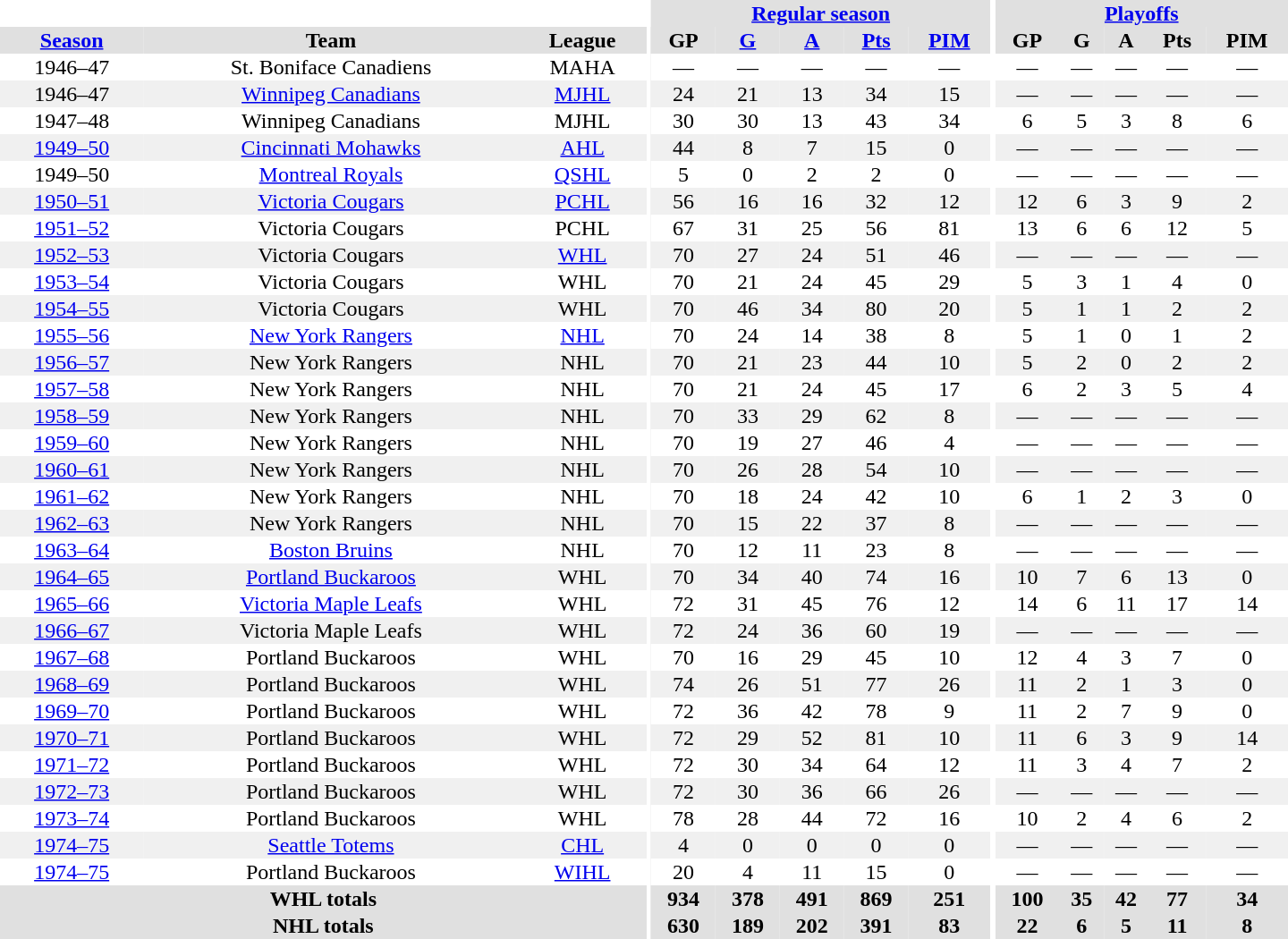<table border="0" cellpadding="1" cellspacing="0" style="text-align:center; width:60em">
<tr bgcolor="#e0e0e0">
<th colspan="3" bgcolor="#ffffff"></th>
<th rowspan="100" bgcolor="#ffffff"></th>
<th colspan="5"><a href='#'>Regular season</a></th>
<th rowspan="100" bgcolor="#ffffff"></th>
<th colspan="5"><a href='#'>Playoffs</a></th>
</tr>
<tr bgcolor="#e0e0e0">
<th><a href='#'>Season</a></th>
<th>Team</th>
<th>League</th>
<th>GP</th>
<th><a href='#'>G</a></th>
<th><a href='#'>A</a></th>
<th><a href='#'>Pts</a></th>
<th><a href='#'>PIM</a></th>
<th>GP</th>
<th>G</th>
<th>A</th>
<th>Pts</th>
<th>PIM</th>
</tr>
<tr>
<td>1946–47</td>
<td>St. Boniface Canadiens</td>
<td>MAHA</td>
<td>—</td>
<td>—</td>
<td>—</td>
<td>—</td>
<td>—</td>
<td>—</td>
<td>—</td>
<td>—</td>
<td>—</td>
<td>—</td>
</tr>
<tr bgcolor="#f0f0f0">
<td>1946–47</td>
<td><a href='#'>Winnipeg Canadians</a></td>
<td><a href='#'>MJHL</a></td>
<td>24</td>
<td>21</td>
<td>13</td>
<td>34</td>
<td>15</td>
<td>—</td>
<td>—</td>
<td>—</td>
<td>—</td>
<td>—</td>
</tr>
<tr>
<td>1947–48</td>
<td>Winnipeg Canadians</td>
<td>MJHL</td>
<td>30</td>
<td>30</td>
<td>13</td>
<td>43</td>
<td>34</td>
<td>6</td>
<td>5</td>
<td>3</td>
<td>8</td>
<td>6</td>
</tr>
<tr bgcolor="#f0f0f0">
<td><a href='#'>1949–50</a></td>
<td><a href='#'>Cincinnati Mohawks</a></td>
<td><a href='#'>AHL</a></td>
<td>44</td>
<td>8</td>
<td>7</td>
<td>15</td>
<td>0</td>
<td>—</td>
<td>—</td>
<td>—</td>
<td>—</td>
<td>—</td>
</tr>
<tr>
<td>1949–50</td>
<td><a href='#'>Montreal Royals</a></td>
<td><a href='#'>QSHL</a></td>
<td>5</td>
<td>0</td>
<td>2</td>
<td>2</td>
<td>0</td>
<td>—</td>
<td>—</td>
<td>—</td>
<td>—</td>
<td>—</td>
</tr>
<tr bgcolor="#f0f0f0">
<td><a href='#'>1950–51</a></td>
<td><a href='#'>Victoria Cougars</a></td>
<td><a href='#'>PCHL</a></td>
<td>56</td>
<td>16</td>
<td>16</td>
<td>32</td>
<td>12</td>
<td>12</td>
<td>6</td>
<td>3</td>
<td>9</td>
<td>2</td>
</tr>
<tr>
<td><a href='#'>1951–52</a></td>
<td>Victoria Cougars</td>
<td>PCHL</td>
<td>67</td>
<td>31</td>
<td>25</td>
<td>56</td>
<td>81</td>
<td>13</td>
<td>6</td>
<td>6</td>
<td>12</td>
<td>5</td>
</tr>
<tr bgcolor="#f0f0f0">
<td><a href='#'>1952–53</a></td>
<td>Victoria Cougars</td>
<td><a href='#'>WHL</a></td>
<td>70</td>
<td>27</td>
<td>24</td>
<td>51</td>
<td>46</td>
<td>—</td>
<td>—</td>
<td>—</td>
<td>—</td>
<td>—</td>
</tr>
<tr>
<td><a href='#'>1953–54</a></td>
<td>Victoria Cougars</td>
<td>WHL</td>
<td>70</td>
<td>21</td>
<td>24</td>
<td>45</td>
<td>29</td>
<td>5</td>
<td>3</td>
<td>1</td>
<td>4</td>
<td>0</td>
</tr>
<tr bgcolor="#f0f0f0">
<td><a href='#'>1954–55</a></td>
<td>Victoria Cougars</td>
<td>WHL</td>
<td>70</td>
<td>46</td>
<td>34</td>
<td>80</td>
<td>20</td>
<td>5</td>
<td>1</td>
<td>1</td>
<td>2</td>
<td>2</td>
</tr>
<tr>
<td><a href='#'>1955–56</a></td>
<td><a href='#'>New York Rangers</a></td>
<td><a href='#'>NHL</a></td>
<td>70</td>
<td>24</td>
<td>14</td>
<td>38</td>
<td>8</td>
<td>5</td>
<td>1</td>
<td>0</td>
<td>1</td>
<td>2</td>
</tr>
<tr bgcolor="#f0f0f0">
<td><a href='#'>1956–57</a></td>
<td>New York Rangers</td>
<td>NHL</td>
<td>70</td>
<td>21</td>
<td>23</td>
<td>44</td>
<td>10</td>
<td>5</td>
<td>2</td>
<td>0</td>
<td>2</td>
<td>2</td>
</tr>
<tr>
<td><a href='#'>1957–58</a></td>
<td>New York Rangers</td>
<td>NHL</td>
<td>70</td>
<td>21</td>
<td>24</td>
<td>45</td>
<td>17</td>
<td>6</td>
<td>2</td>
<td>3</td>
<td>5</td>
<td>4</td>
</tr>
<tr bgcolor="#f0f0f0">
<td><a href='#'>1958–59</a></td>
<td>New York Rangers</td>
<td>NHL</td>
<td>70</td>
<td>33</td>
<td>29</td>
<td>62</td>
<td>8</td>
<td>—</td>
<td>—</td>
<td>—</td>
<td>—</td>
<td>—</td>
</tr>
<tr>
<td><a href='#'>1959–60</a></td>
<td>New York Rangers</td>
<td>NHL</td>
<td>70</td>
<td>19</td>
<td>27</td>
<td>46</td>
<td>4</td>
<td>—</td>
<td>—</td>
<td>—</td>
<td>—</td>
<td>—</td>
</tr>
<tr bgcolor="#f0f0f0">
<td><a href='#'>1960–61</a></td>
<td>New York Rangers</td>
<td>NHL</td>
<td>70</td>
<td>26</td>
<td>28</td>
<td>54</td>
<td>10</td>
<td>—</td>
<td>—</td>
<td>—</td>
<td>—</td>
<td>—</td>
</tr>
<tr>
<td><a href='#'>1961–62</a></td>
<td>New York Rangers</td>
<td>NHL</td>
<td>70</td>
<td>18</td>
<td>24</td>
<td>42</td>
<td>10</td>
<td>6</td>
<td>1</td>
<td>2</td>
<td>3</td>
<td>0</td>
</tr>
<tr bgcolor="#f0f0f0">
<td><a href='#'>1962–63</a></td>
<td>New York Rangers</td>
<td>NHL</td>
<td>70</td>
<td>15</td>
<td>22</td>
<td>37</td>
<td>8</td>
<td>—</td>
<td>—</td>
<td>—</td>
<td>—</td>
<td>—</td>
</tr>
<tr>
<td><a href='#'>1963–64</a></td>
<td><a href='#'>Boston Bruins</a></td>
<td>NHL</td>
<td>70</td>
<td>12</td>
<td>11</td>
<td>23</td>
<td>8</td>
<td>—</td>
<td>—</td>
<td>—</td>
<td>—</td>
<td>—</td>
</tr>
<tr bgcolor="#f0f0f0">
<td><a href='#'>1964–65</a></td>
<td><a href='#'>Portland Buckaroos</a></td>
<td>WHL</td>
<td>70</td>
<td>34</td>
<td>40</td>
<td>74</td>
<td>16</td>
<td>10</td>
<td>7</td>
<td>6</td>
<td>13</td>
<td>0</td>
</tr>
<tr>
<td><a href='#'>1965–66</a></td>
<td><a href='#'>Victoria Maple Leafs</a></td>
<td>WHL</td>
<td>72</td>
<td>31</td>
<td>45</td>
<td>76</td>
<td>12</td>
<td>14</td>
<td>6</td>
<td>11</td>
<td>17</td>
<td>14</td>
</tr>
<tr bgcolor="#f0f0f0">
<td><a href='#'>1966–67</a></td>
<td>Victoria Maple Leafs</td>
<td>WHL</td>
<td>72</td>
<td>24</td>
<td>36</td>
<td>60</td>
<td>19</td>
<td>—</td>
<td>—</td>
<td>—</td>
<td>—</td>
<td>—</td>
</tr>
<tr>
<td><a href='#'>1967–68</a></td>
<td>Portland Buckaroos</td>
<td>WHL</td>
<td>70</td>
<td>16</td>
<td>29</td>
<td>45</td>
<td>10</td>
<td>12</td>
<td>4</td>
<td>3</td>
<td>7</td>
<td>0</td>
</tr>
<tr bgcolor="#f0f0f0">
<td><a href='#'>1968–69</a></td>
<td>Portland Buckaroos</td>
<td>WHL</td>
<td>74</td>
<td>26</td>
<td>51</td>
<td>77</td>
<td>26</td>
<td>11</td>
<td>2</td>
<td>1</td>
<td>3</td>
<td>0</td>
</tr>
<tr>
<td><a href='#'>1969–70</a></td>
<td>Portland Buckaroos</td>
<td>WHL</td>
<td>72</td>
<td>36</td>
<td>42</td>
<td>78</td>
<td>9</td>
<td>11</td>
<td>2</td>
<td>7</td>
<td>9</td>
<td>0</td>
</tr>
<tr bgcolor="#f0f0f0">
<td><a href='#'>1970–71</a></td>
<td>Portland Buckaroos</td>
<td>WHL</td>
<td>72</td>
<td>29</td>
<td>52</td>
<td>81</td>
<td>10</td>
<td>11</td>
<td>6</td>
<td>3</td>
<td>9</td>
<td>14</td>
</tr>
<tr>
<td><a href='#'>1971–72</a></td>
<td>Portland Buckaroos</td>
<td>WHL</td>
<td>72</td>
<td>30</td>
<td>34</td>
<td>64</td>
<td>12</td>
<td>11</td>
<td>3</td>
<td>4</td>
<td>7</td>
<td>2</td>
</tr>
<tr bgcolor="#f0f0f0">
<td><a href='#'>1972–73</a></td>
<td>Portland Buckaroos</td>
<td>WHL</td>
<td>72</td>
<td>30</td>
<td>36</td>
<td>66</td>
<td>26</td>
<td>—</td>
<td>—</td>
<td>—</td>
<td>—</td>
<td>—</td>
</tr>
<tr>
<td><a href='#'>1973–74</a></td>
<td>Portland Buckaroos</td>
<td>WHL</td>
<td>78</td>
<td>28</td>
<td>44</td>
<td>72</td>
<td>16</td>
<td>10</td>
<td>2</td>
<td>4</td>
<td>6</td>
<td>2</td>
</tr>
<tr bgcolor="#f0f0f0">
<td><a href='#'>1974–75</a></td>
<td><a href='#'>Seattle Totems</a></td>
<td><a href='#'>CHL</a></td>
<td>4</td>
<td>0</td>
<td>0</td>
<td>0</td>
<td>0</td>
<td>—</td>
<td>—</td>
<td>—</td>
<td>—</td>
<td>—</td>
</tr>
<tr>
<td><a href='#'>1974–75</a></td>
<td>Portland Buckaroos</td>
<td><a href='#'>WIHL</a></td>
<td>20</td>
<td>4</td>
<td>11</td>
<td>15</td>
<td>0</td>
<td>—</td>
<td>—</td>
<td>—</td>
<td>—</td>
<td>—</td>
</tr>
<tr bgcolor="#e0e0e0">
<th colspan="3">WHL totals</th>
<th>934</th>
<th>378</th>
<th>491</th>
<th>869</th>
<th>251</th>
<th>100</th>
<th>35</th>
<th>42</th>
<th>77</th>
<th>34</th>
</tr>
<tr bgcolor="#e0e0e0">
<th colspan="3">NHL totals</th>
<th>630</th>
<th>189</th>
<th>202</th>
<th>391</th>
<th>83</th>
<th>22</th>
<th>6</th>
<th>5</th>
<th>11</th>
<th>8</th>
</tr>
</table>
